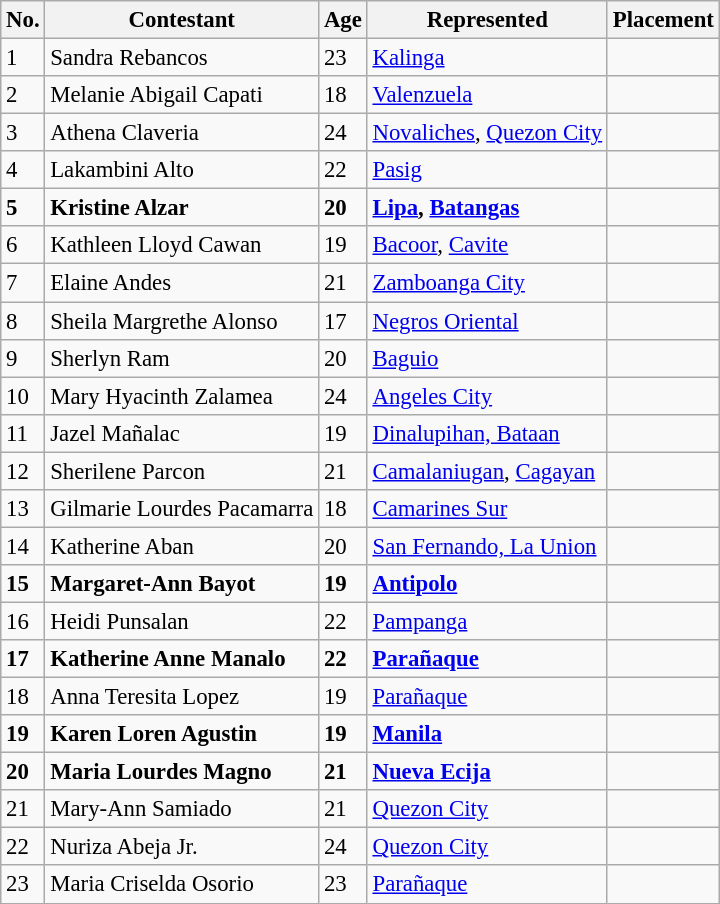<table class="wikitable sortable" style="font-size: 95%;">
<tr>
<th>No.</th>
<th>Contestant</th>
<th>Age</th>
<th>Represented</th>
<th>Placement</th>
</tr>
<tr>
<td>1</td>
<td>Sandra Rebancos</td>
<td>23</td>
<td><a href='#'>Kalinga</a></td>
<td></td>
</tr>
<tr>
<td>2</td>
<td>Melanie Abigail Capati</td>
<td>18</td>
<td><a href='#'>Valenzuela</a></td>
<td></td>
</tr>
<tr>
<td>3</td>
<td>Athena Claveria</td>
<td>24</td>
<td><a href='#'>Novaliches</a>, <a href='#'>Quezon City</a></td>
<td></td>
</tr>
<tr>
<td>4</td>
<td>Lakambini Alto</td>
<td>22</td>
<td><a href='#'>Pasig</a></td>
<td></td>
</tr>
<tr>
<td><strong>5</strong></td>
<td><strong>Kristine Alzar</strong></td>
<td><strong>20</strong></td>
<td><strong><a href='#'>Lipa</a>, <a href='#'>Batangas</a></strong></td>
<td></td>
</tr>
<tr>
<td>6</td>
<td>Kathleen Lloyd Cawan</td>
<td>19</td>
<td><a href='#'>Bacoor</a>, <a href='#'>Cavite</a></td>
<td></td>
</tr>
<tr>
<td>7</td>
<td>Elaine Andes</td>
<td>21</td>
<td><a href='#'>Zamboanga City</a></td>
<td></td>
</tr>
<tr>
<td>8</td>
<td>Sheila Margrethe Alonso</td>
<td>17</td>
<td><a href='#'>Negros Oriental</a></td>
<td></td>
</tr>
<tr>
<td>9</td>
<td>Sherlyn Ram</td>
<td>20</td>
<td><a href='#'>Baguio</a></td>
<td></td>
</tr>
<tr>
<td>10</td>
<td>Mary Hyacinth Zalamea</td>
<td>24</td>
<td><a href='#'>Angeles City</a></td>
<td></td>
</tr>
<tr>
<td>11</td>
<td>Jazel Mañalac</td>
<td>19</td>
<td><a href='#'>Dinalupihan, Bataan</a></td>
<td></td>
</tr>
<tr>
<td>12</td>
<td>Sherilene Parcon</td>
<td>21</td>
<td><a href='#'>Camalaniugan</a>, <a href='#'>Cagayan</a></td>
<td></td>
</tr>
<tr>
<td>13</td>
<td>Gilmarie Lourdes Pacamarra</td>
<td>18</td>
<td><a href='#'>Camarines Sur</a></td>
<td></td>
</tr>
<tr>
<td>14</td>
<td>Katherine Aban</td>
<td>20</td>
<td><a href='#'>San Fernando, La Union</a></td>
<td></td>
</tr>
<tr>
<td><strong>15</strong></td>
<td><strong>Margaret-Ann Bayot</strong></td>
<td><strong>19</strong></td>
<td><strong><a href='#'>Antipolo</a></strong></td>
<td></td>
</tr>
<tr>
<td>16</td>
<td>Heidi Punsalan</td>
<td>22</td>
<td><a href='#'>Pampanga</a></td>
<td></td>
</tr>
<tr>
<td><strong>17</strong></td>
<td><strong>Katherine Anne Manalo</strong></td>
<td><strong>22</strong></td>
<td><strong><a href='#'>Parañaque</a></strong></td>
<td></td>
</tr>
<tr>
<td>18</td>
<td>Anna Teresita Lopez</td>
<td>19</td>
<td><a href='#'>Parañaque</a></td>
<td></td>
</tr>
<tr>
<td><strong>19</strong></td>
<td><strong>Karen Loren Agustin</strong></td>
<td><strong>19</strong></td>
<td><strong><a href='#'>Manila</a></strong></td>
<td></td>
</tr>
<tr>
<td><strong>20</strong></td>
<td><strong>Maria Lourdes Magno</strong></td>
<td><strong>21</strong></td>
<td><strong><a href='#'>Nueva Ecija</a></strong></td>
<td></td>
</tr>
<tr>
<td>21</td>
<td>Mary-Ann Samiado</td>
<td>21</td>
<td><a href='#'>Quezon City</a></td>
<td></td>
</tr>
<tr>
<td>22</td>
<td>Nuriza Abeja Jr.</td>
<td>24</td>
<td><a href='#'>Quezon City</a></td>
<td></td>
</tr>
<tr>
<td>23</td>
<td>Maria Criselda Osorio</td>
<td>23</td>
<td><a href='#'>Parañaque</a></td>
<td></td>
</tr>
</table>
